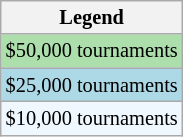<table class="wikitable" style="font-size:85%">
<tr>
<th>Legend</th>
</tr>
<tr style="background:#addfad;">
<td>$50,000 tournaments</td>
</tr>
<tr style="background:lightblue;">
<td>$25,000 tournaments</td>
</tr>
<tr style="background:#f0f8ff;">
<td>$10,000 tournaments</td>
</tr>
</table>
